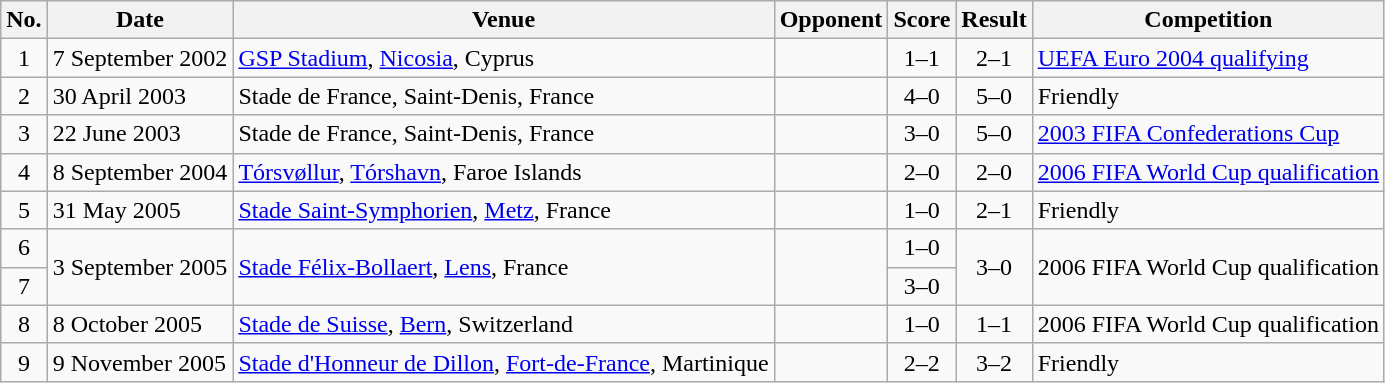<table class="wikitable sortable">
<tr>
<th scope="col">No.</th>
<th scope="col">Date</th>
<th scope="col">Venue</th>
<th scope="col">Opponent</th>
<th scope="col">Score</th>
<th scope="col">Result</th>
<th scope="col">Competition</th>
</tr>
<tr>
<td align="center">1</td>
<td>7 September 2002</td>
<td><a href='#'>GSP Stadium</a>, <a href='#'>Nicosia</a>, Cyprus</td>
<td></td>
<td align="center">1–1</td>
<td align="center">2–1</td>
<td><a href='#'>UEFA Euro 2004 qualifying</a></td>
</tr>
<tr>
<td align="center">2</td>
<td>30 April 2003</td>
<td>Stade de France, Saint-Denis, France</td>
<td></td>
<td align="center">4–0</td>
<td align="center">5–0</td>
<td>Friendly</td>
</tr>
<tr>
<td align="center">3</td>
<td>22 June 2003</td>
<td>Stade de France, Saint-Denis, France</td>
<td></td>
<td align="center">3–0</td>
<td align="center">5–0</td>
<td><a href='#'>2003 FIFA Confederations Cup</a></td>
</tr>
<tr>
<td align="center">4</td>
<td>8 September 2004</td>
<td><a href='#'>Tórsvøllur</a>, <a href='#'>Tórshavn</a>, Faroe Islands</td>
<td></td>
<td align="center">2–0</td>
<td align="center">2–0</td>
<td><a href='#'>2006 FIFA World Cup qualification</a></td>
</tr>
<tr>
<td align="center">5</td>
<td>31 May 2005</td>
<td><a href='#'>Stade Saint-Symphorien</a>, <a href='#'>Metz</a>, France</td>
<td></td>
<td align="center">1–0</td>
<td align="center">2–1</td>
<td>Friendly</td>
</tr>
<tr>
<td align="center">6</td>
<td rowspan="2">3 September 2005</td>
<td rowspan="2"><a href='#'>Stade Félix-Bollaert</a>, <a href='#'>Lens</a>, France</td>
<td rowspan="2"></td>
<td align="center">1–0</td>
<td rowspan="2" align="center">3–0</td>
<td rowspan="2">2006 FIFA World Cup qualification</td>
</tr>
<tr>
<td align="center">7</td>
<td align="center">3–0</td>
</tr>
<tr>
<td align="center">8</td>
<td>8 October 2005</td>
<td><a href='#'>Stade de Suisse</a>, <a href='#'>Bern</a>, Switzerland</td>
<td></td>
<td align="center">1–0</td>
<td align="center">1–1</td>
<td>2006 FIFA World Cup qualification</td>
</tr>
<tr>
<td align="center">9</td>
<td>9 November 2005</td>
<td><a href='#'>Stade d'Honneur de Dillon</a>, <a href='#'>Fort-de-France</a>, Martinique</td>
<td></td>
<td align="center">2–2</td>
<td align="center">3–2</td>
<td>Friendly</td>
</tr>
</table>
